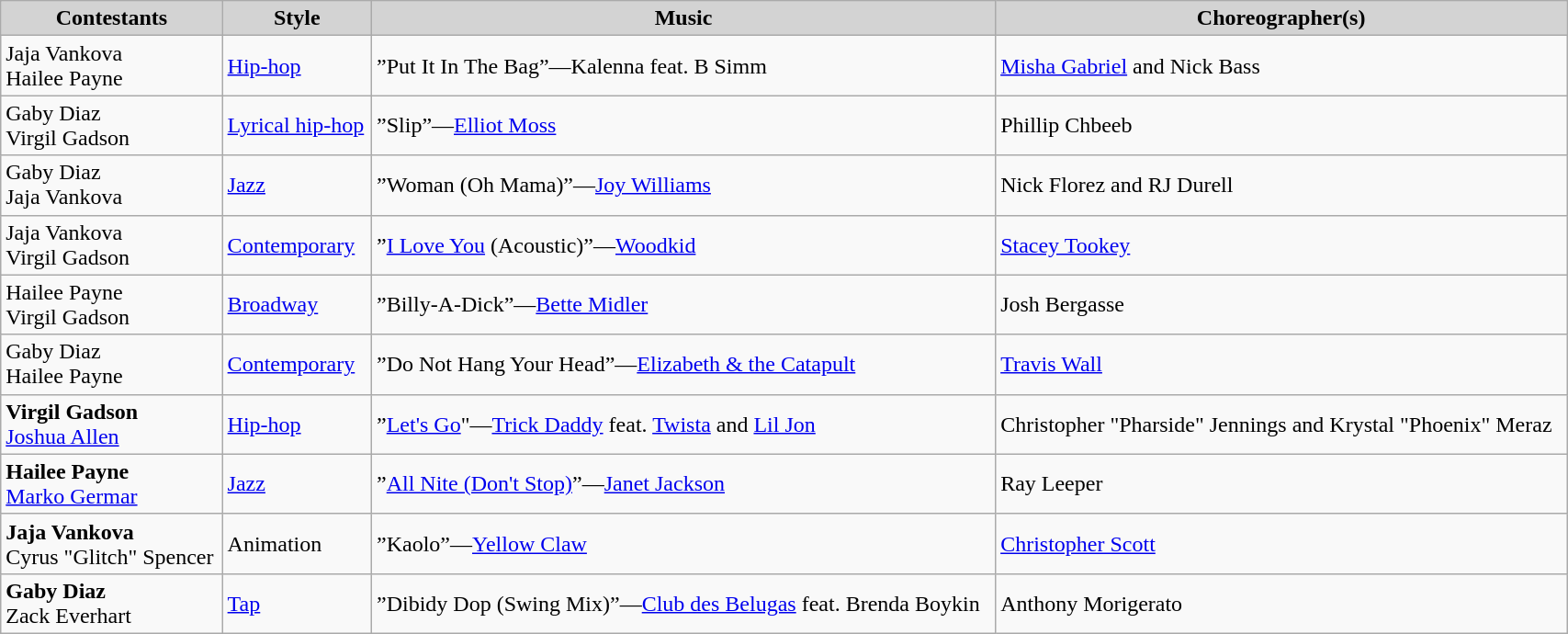<table class="wikitable" style="width:90%;">
<tr style="background:lightgrey; text-align:center;">
<td><strong>Contestants</strong></td>
<td><strong>Style</strong></td>
<td><strong>Music</strong></td>
<td><strong>Choreographer(s)</strong></td>
</tr>
<tr>
<td>Jaja Vankova<br> Hailee Payne</td>
<td><a href='#'>Hip-hop</a></td>
<td>”Put It In The Bag”—Kalenna feat. B Simm</td>
<td><a href='#'>Misha Gabriel</a> and Nick Bass</td>
</tr>
<tr>
<td>Gaby Diaz<br> Virgil Gadson</td>
<td><a href='#'>Lyrical hip-hop</a></td>
<td>”Slip”—<a href='#'>Elliot Moss</a></td>
<td>Phillip Chbeeb</td>
</tr>
<tr>
<td>Gaby Diaz<br> Jaja Vankova</td>
<td><a href='#'>Jazz</a></td>
<td>”Woman (Oh Mama)”—<a href='#'>Joy Williams</a></td>
<td>Nick Florez and RJ Durell</td>
</tr>
<tr>
<td>Jaja Vankova<br> Virgil Gadson</td>
<td><a href='#'>Contemporary</a></td>
<td>”<a href='#'>I Love You</a> (Acoustic)”—<a href='#'>Woodkid</a></td>
<td><a href='#'>Stacey Tookey</a></td>
</tr>
<tr>
<td>Hailee Payne<br> Virgil Gadson</td>
<td><a href='#'>Broadway</a></td>
<td>”Billy-A-Dick”—<a href='#'>Bette Midler</a></td>
<td>Josh Bergasse</td>
</tr>
<tr>
<td>Gaby Diaz<br> Hailee Payne</td>
<td><a href='#'>Contemporary</a></td>
<td>”Do Not Hang Your Head”—<a href='#'>Elizabeth & the Catapult</a></td>
<td><a href='#'>Travis Wall</a></td>
</tr>
<tr>
<td><strong>Virgil Gadson</strong><br> <a href='#'>Joshua Allen</a></td>
<td><a href='#'>Hip-hop</a></td>
<td>”<a href='#'>Let's Go</a>"—<a href='#'>Trick Daddy</a> feat. <a href='#'>Twista</a> and <a href='#'>Lil Jon</a></td>
<td>Christopher "Pharside" Jennings and Krystal "Phoenix" Meraz</td>
</tr>
<tr>
<td><strong>Hailee Payne</strong><br> <a href='#'>Marko Germar</a></td>
<td><a href='#'>Jazz</a></td>
<td>”<a href='#'>All Nite (Don't Stop)</a>”—<a href='#'>Janet Jackson</a></td>
<td>Ray Leeper</td>
</tr>
<tr>
<td><strong>Jaja Vankova</strong><br> Cyrus "Glitch" Spencer</td>
<td>Animation</td>
<td>”Kaolo”—<a href='#'>Yellow Claw</a></td>
<td><a href='#'>Christopher Scott</a></td>
</tr>
<tr>
<td><strong>Gaby Diaz</strong><br> Zack Everhart</td>
<td><a href='#'>Tap</a></td>
<td>”Dibidy Dop (Swing Mix)”—<a href='#'>Club des Belugas</a> feat. Brenda Boykin</td>
<td>Anthony Morigerato</td>
</tr>
</table>
